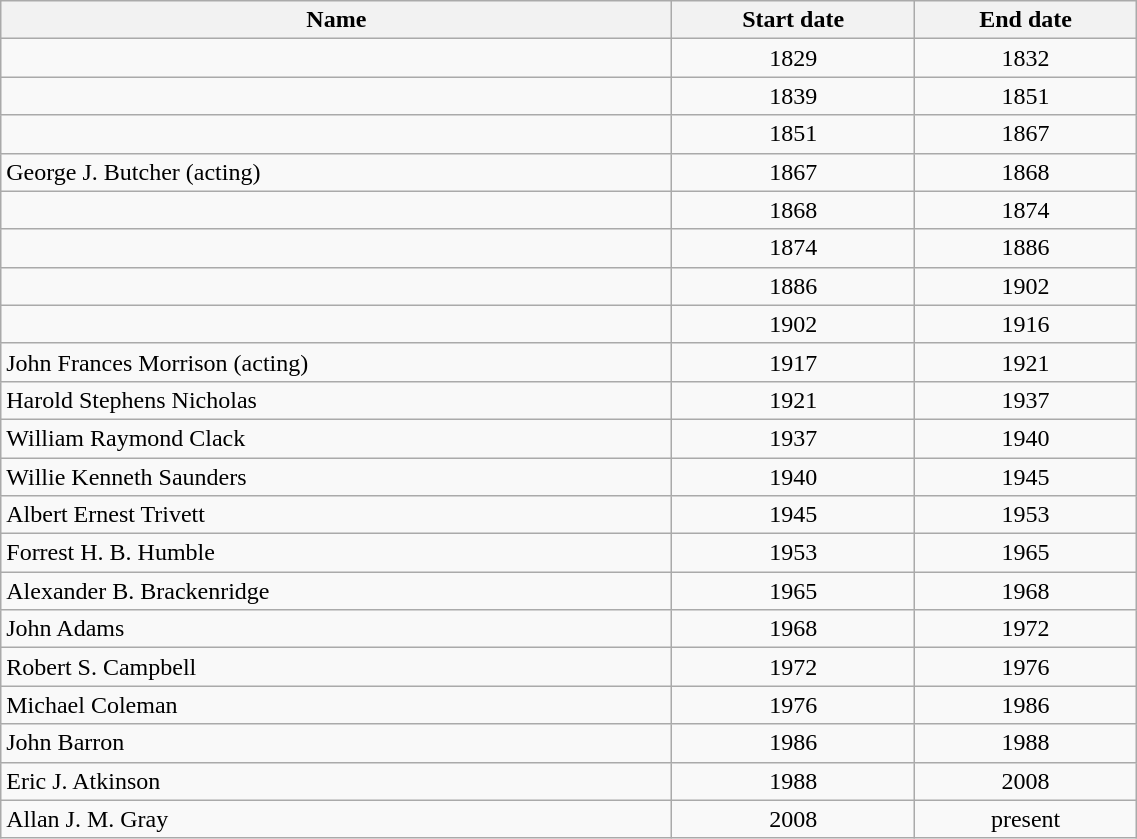<table class="wikitable sortable" style="width:60%">
<tr>
<th style="width:*;">Name</th>
<th style="width:*;">Start date</th>
<th style="width:*;" style="text-align: center;">End date</th>
</tr>
<tr>
<td></td>
<td style="text-align: center;">1829</td>
<td style="text-align: center;">1832</td>
</tr>
<tr>
<td></td>
<td style="text-align: center;">1839</td>
<td style="text-align: center;">1851</td>
</tr>
<tr>
<td></td>
<td style="text-align: center;">1851</td>
<td style="text-align: center;">1867</td>
</tr>
<tr>
<td>George J. Butcher (acting)</td>
<td style="text-align: center;">1867</td>
<td style="text-align: center;">1868</td>
</tr>
<tr>
<td></td>
<td style="text-align: center;">1868</td>
<td style="text-align: center;">1874</td>
</tr>
<tr>
<td></td>
<td style="text-align: center;">1874</td>
<td style="text-align: center;">1886</td>
</tr>
<tr>
<td></td>
<td style="text-align: center;">1886</td>
<td style="text-align: center;">1902</td>
</tr>
<tr>
<td></td>
<td style="text-align: center;">1902</td>
<td style="text-align: center;">1916</td>
</tr>
<tr>
<td>John Frances Morrison (acting)</td>
<td style="text-align: center;">1917</td>
<td style="text-align: center;">1921</td>
</tr>
<tr>
<td>Harold Stephens Nicholas</td>
<td style="text-align: center;">1921</td>
<td style="text-align: center;">1937</td>
</tr>
<tr>
<td>William Raymond Clack</td>
<td style="text-align: center;">1937</td>
<td style="text-align: center;">1940</td>
</tr>
<tr>
<td>Willie Kenneth Saunders</td>
<td style="text-align: center;">1940</td>
<td style="text-align: center;">1945</td>
</tr>
<tr>
<td>Albert Ernest Trivett</td>
<td style="text-align: center;">1945</td>
<td style="text-align: center;">1953</td>
</tr>
<tr>
<td>Forrest H. B. Humble</td>
<td style="text-align: center;">1953</td>
<td style="text-align: center;">1965</td>
</tr>
<tr>
<td>Alexander B. Brackenridge</td>
<td style="text-align: center;">1965</td>
<td style="text-align: center;">1968</td>
</tr>
<tr>
<td>John Adams</td>
<td style="text-align: center;">1968</td>
<td style="text-align: center;">1972</td>
</tr>
<tr>
<td>Robert S. Campbell</td>
<td style="text-align: center;">1972</td>
<td style="text-align: center;">1976</td>
</tr>
<tr>
<td>Michael Coleman</td>
<td style="text-align: center;">1976</td>
<td style="text-align: center;">1986</td>
</tr>
<tr>
<td>John Barron</td>
<td style="text-align: center;">1986</td>
<td style="text-align: center;">1988</td>
</tr>
<tr>
<td>Eric J. Atkinson</td>
<td style="text-align: center;">1988</td>
<td style="text-align: center;">2008</td>
</tr>
<tr>
<td>Allan J. M. Gray</td>
<td style="text-align: center;">2008</td>
<td style="text-align: center;">present</td>
</tr>
</table>
